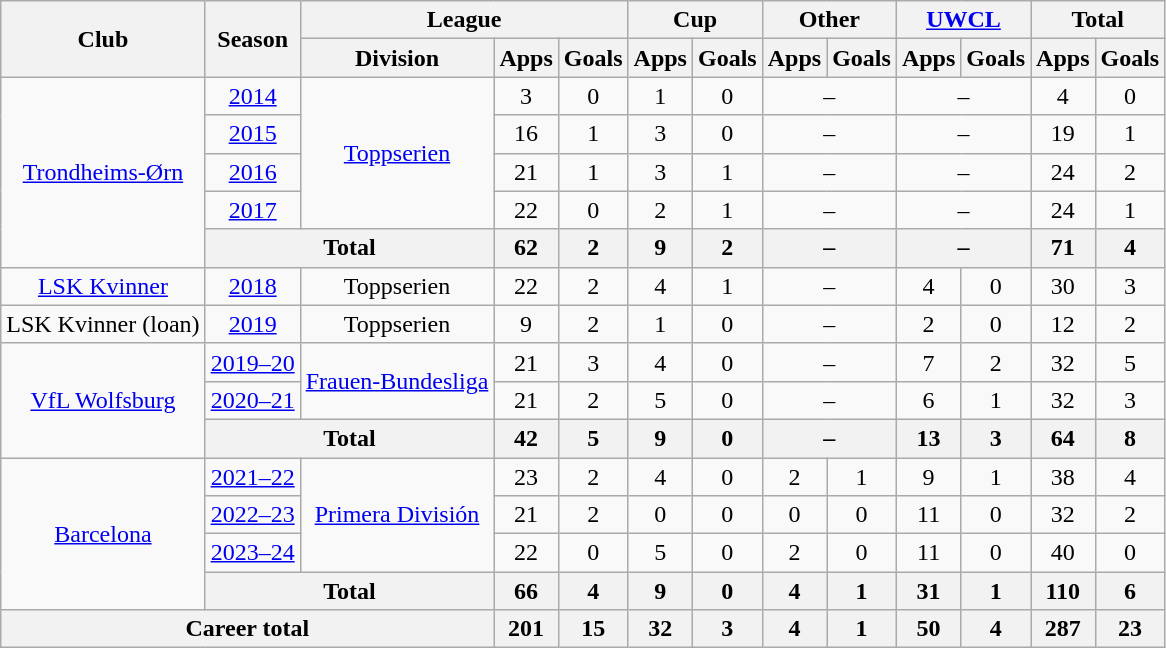<table class="wikitable" style="text-align:center">
<tr>
<th rowspan="2">Club</th>
<th rowspan="2">Season</th>
<th colspan="3">League</th>
<th colspan="2">Cup</th>
<th colspan="2">Other</th>
<th colspan="2"><a href='#'>UWCL</a></th>
<th colspan="2">Total</th>
</tr>
<tr>
<th>Division</th>
<th>Apps</th>
<th>Goals</th>
<th>Apps</th>
<th>Goals</th>
<th>Apps</th>
<th>Goals</th>
<th>Apps</th>
<th>Goals</th>
<th>Apps</th>
<th>Goals</th>
</tr>
<tr>
<td rowspan="5"><a href='#'>Trondheims-Ørn</a></td>
<td><a href='#'>2014</a></td>
<td rowspan="4"><a href='#'>Toppserien</a></td>
<td>3</td>
<td>0</td>
<td>1</td>
<td>0</td>
<td colspan="2">–</td>
<td colspan="2">–</td>
<td>4</td>
<td>0</td>
</tr>
<tr>
<td><a href='#'>2015</a></td>
<td>16</td>
<td>1</td>
<td>3</td>
<td>0</td>
<td colspan="2">–</td>
<td colspan="2">–</td>
<td>19</td>
<td>1</td>
</tr>
<tr>
<td><a href='#'>2016</a></td>
<td>21</td>
<td>1</td>
<td>3</td>
<td>1</td>
<td colspan="2">–</td>
<td colspan="2">–</td>
<td>24</td>
<td>2</td>
</tr>
<tr>
<td><a href='#'>2017</a></td>
<td>22</td>
<td>0</td>
<td>2</td>
<td>1</td>
<td colspan="2">–</td>
<td colspan="2">–</td>
<td>24</td>
<td>1</td>
</tr>
<tr>
<th colspan="2">Total</th>
<th>62</th>
<th>2</th>
<th>9</th>
<th>2</th>
<th colspan="2">–</th>
<th colspan="2">–</th>
<th>71</th>
<th>4</th>
</tr>
<tr>
<td><a href='#'>LSK Kvinner</a></td>
<td><a href='#'>2018</a></td>
<td>Toppserien</td>
<td>22</td>
<td>2</td>
<td>4</td>
<td>1</td>
<td colspan="2">–</td>
<td>4</td>
<td>0</td>
<td>30</td>
<td>3</td>
</tr>
<tr>
<td>LSK Kvinner (loan)</td>
<td><a href='#'>2019</a></td>
<td>Toppserien</td>
<td>9</td>
<td>2</td>
<td>1</td>
<td>0</td>
<td colspan="2">–</td>
<td>2</td>
<td>0</td>
<td>12</td>
<td>2</td>
</tr>
<tr>
<td rowspan="3"><a href='#'>VfL Wolfsburg</a></td>
<td><a href='#'>2019–20</a></td>
<td rowspan="2"><a href='#'>Frauen-Bundesliga</a></td>
<td>21</td>
<td>3</td>
<td>4</td>
<td>0</td>
<td colspan="2">–</td>
<td>7</td>
<td>2</td>
<td>32</td>
<td>5</td>
</tr>
<tr>
<td><a href='#'>2020–21</a></td>
<td>21</td>
<td>2</td>
<td>5</td>
<td>0</td>
<td colspan="2">–</td>
<td>6</td>
<td>1</td>
<td>32</td>
<td>3</td>
</tr>
<tr>
<th colspan="2">Total</th>
<th>42</th>
<th>5</th>
<th>9</th>
<th>0</th>
<th colspan="2">–</th>
<th>13</th>
<th>3</th>
<th>64</th>
<th>8</th>
</tr>
<tr>
<td rowspan="4"><a href='#'>Barcelona</a></td>
<td><a href='#'>2021–22</a></td>
<td rowspan="3"><a href='#'>Primera División</a></td>
<td>23</td>
<td>2</td>
<td>4</td>
<td>0</td>
<td>2</td>
<td>1</td>
<td>9</td>
<td>1</td>
<td>38</td>
<td>4</td>
</tr>
<tr>
<td><a href='#'>2022–23</a></td>
<td>21</td>
<td>2</td>
<td>0</td>
<td>0</td>
<td>0</td>
<td>0</td>
<td>11</td>
<td>0</td>
<td>32</td>
<td>2</td>
</tr>
<tr>
<td><a href='#'>2023–24</a></td>
<td>22</td>
<td>0</td>
<td>5</td>
<td>0</td>
<td>2</td>
<td>0</td>
<td>11</td>
<td>0</td>
<td>40</td>
<td>0</td>
</tr>
<tr>
<th colspan="2">Total</th>
<th>66</th>
<th>4</th>
<th>9</th>
<th>0</th>
<th>4</th>
<th>1</th>
<th>31</th>
<th>1</th>
<th>110</th>
<th>6</th>
</tr>
<tr>
<th colspan="3">Career total</th>
<th>201</th>
<th>15</th>
<th>32</th>
<th>3</th>
<th>4</th>
<th>1</th>
<th>50</th>
<th>4</th>
<th>287</th>
<th>23</th>
</tr>
</table>
